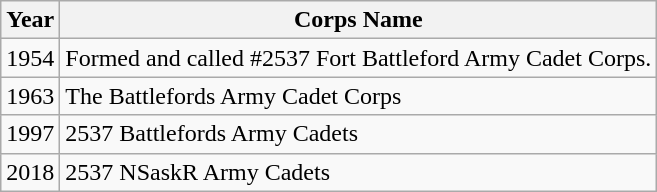<table class="wikitable">
<tr>
<th>Year</th>
<th>Corps Name</th>
</tr>
<tr>
<td>1954</td>
<td>Formed and called #2537 Fort Battleford Army Cadet Corps.</td>
</tr>
<tr>
<td>1963</td>
<td>The Battlefords Army Cadet Corps</td>
</tr>
<tr>
<td>1997</td>
<td>2537 Battlefords Army Cadets</td>
</tr>
<tr>
<td>2018</td>
<td>2537 NSaskR Army Cadets</td>
</tr>
</table>
